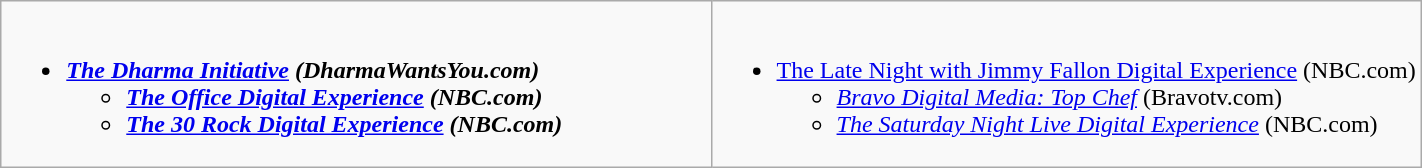<table class="wikitable">
<tr>
<td style="vertical-align:top;" width="50%"><br><ul><li><strong><em><a href='#'>The Dharma Initiative</a><em> (DharmaWantsYou.com)<strong><ul><li></em><a href='#'>The Office Digital Experience</a><em> (NBC.com)</li><li></em><a href='#'>The 30 Rock Digital Experience</a><em> (NBC.com)</li></ul></li></ul></td>
<td style="vertical-align:top;" width="50%"><br><ul><li></em></strong><a href='#'>The Late Night with Jimmy Fallon Digital Experience</a></em> (NBC.com)</strong><ul><li><em><a href='#'>Bravo Digital Media: Top Chef</a></em> (Bravotv.com)</li><li><em><a href='#'>The Saturday Night Live Digital Experience</a></em> (NBC.com)</li></ul></li></ul></td>
</tr>
</table>
